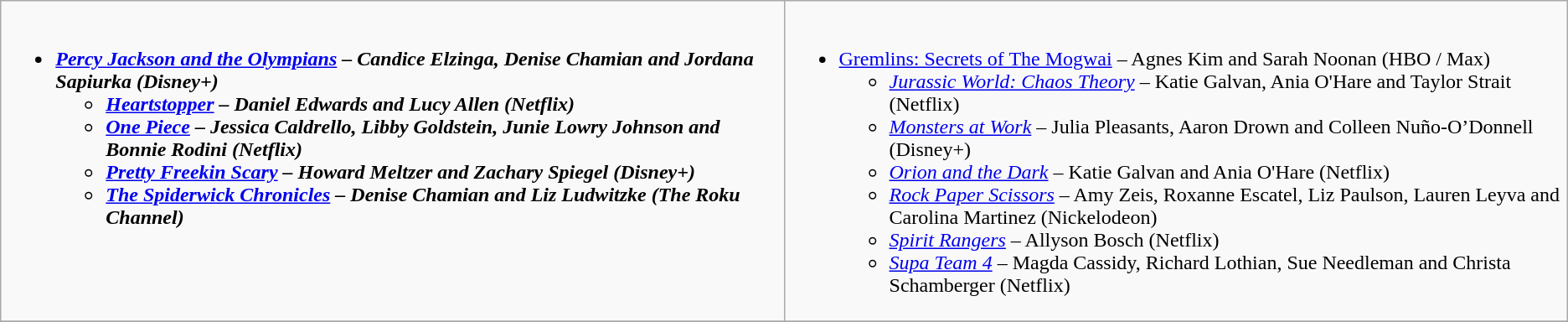<table class=wikitable>
<tr>
<td style="vertical-align:top;" width="50%"><br><ul><li><strong><em><a href='#'>Percy Jackson and the Olympians</a><em> – Candice Elzinga, Denise Chamian and Jordana Sapiurka (Disney+)<strong><ul><li></em><a href='#'>Heartstopper</a><em> – Daniel Edwards and Lucy Allen (Netflix)</li><li></em><a href='#'>One Piece</a><em> – Jessica Caldrello, Libby Goldstein, Junie Lowry Johnson and Bonnie Rodini (Netflix)</li><li></em><a href='#'>Pretty Freekin Scary</a><em> – Howard Meltzer and Zachary Spiegel (Disney+)</li><li></em><a href='#'>The Spiderwick Chronicles</a><em> – Denise Chamian and Liz Ludwitzke (The Roku Channel)</li></ul></li></ul></td>
<td style="vertical-align:top;" width="50%"><br><ul><li></em></strong><a href='#'>Gremlins: Secrets of The Mogwai</a></em> – Agnes Kim and Sarah Noonan (HBO / Max)</strong><ul><li><em><a href='#'>Jurassic World: Chaos Theory</a></em> – Katie Galvan, Ania O'Hare and Taylor Strait (Netflix)</li><li><em><a href='#'>Monsters at Work</a></em> – Julia Pleasants, Aaron Drown and Colleen Nuño-O’Donnell (Disney+)</li><li><em><a href='#'>Orion and the Dark</a></em> – Katie Galvan and Ania O'Hare (Netflix)</li><li><em><a href='#'>Rock Paper Scissors</a></em> – Amy Zeis, Roxanne Escatel, Liz Paulson, Lauren Leyva and Carolina Martinez (Nickelodeon)</li><li><em><a href='#'>Spirit Rangers</a></em> – Allyson Bosch (Netflix)</li><li><em><a href='#'>Supa Team 4</a></em> – Magda Cassidy, Richard Lothian, Sue Needleman and Christa Schamberger (Netflix)</li></ul></li></ul></td>
</tr>
<tr>
</tr>
</table>
